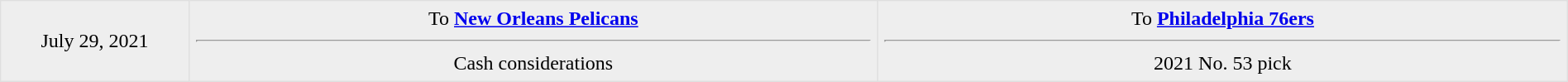<table border=1 style="border-collapse:collapse; text-align: center; width: 100%" bordercolor="#DFDFDF"  cellpadding="5">
<tr style="background:#eee;">
<td style="width:12%">July 29, 2021</td>
<td style="width:44%; vertical-align:top;">To <strong><a href='#'>New Orleans Pelicans</a></strong><hr>Cash considerations</td>
<td style="width:44%; vertical-align:top;">To <strong><a href='#'>Philadelphia 76ers</a></strong><hr>2021 No. 53 pick</td>
</tr>
</table>
